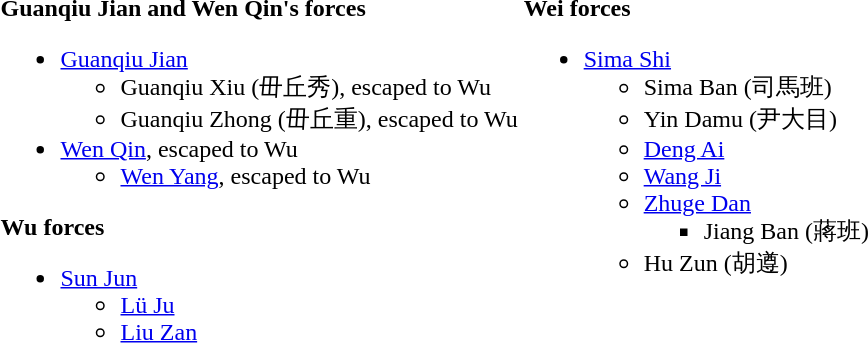<table>
<tr>
<td></td>
<td valign=top><br><strong>Guanqiu Jian and Wen Qin's forces</strong><ul><li><a href='#'>Guanqiu Jian</a><ul><li>Guanqiu Xiu (毌丘秀), escaped to Wu</li><li>Guanqiu Zhong (毌丘重), escaped to Wu</li></ul></li><li><a href='#'>Wen Qin</a>, escaped to Wu<ul><li><a href='#'>Wen Yang</a>, escaped to Wu</li></ul></li></ul><strong>Wu forces</strong><ul><li><a href='#'>Sun Jun</a><ul><li><a href='#'>Lü Ju</a></li><li><a href='#'>Liu Zan</a></li></ul></li></ul></td>
<td valign=top><br><strong>Wei forces</strong><ul><li><a href='#'>Sima Shi</a><ul><li>Sima Ban (司馬班)</li><li>Yin Damu (尹大目)</li><li><a href='#'>Deng Ai</a></li><li><a href='#'>Wang Ji</a></li><li><a href='#'>Zhuge Dan</a><ul><li>Jiang Ban (蔣班)</li></ul></li><li>Hu Zun (胡遵)</li></ul></li></ul></td>
</tr>
</table>
